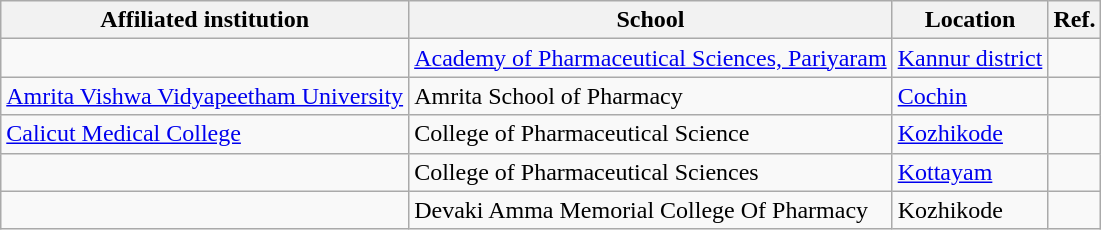<table class="wikitable sortable">
<tr>
<th>Affiliated institution</th>
<th>School</th>
<th>Location</th>
<th>Ref.</th>
</tr>
<tr>
<td></td>
<td><a href='#'>Academy of Pharmaceutical Sciences, Pariyaram</a></td>
<td><a href='#'>Kannur district</a></td>
<td></td>
</tr>
<tr>
<td><a href='#'>Amrita Vishwa Vidyapeetham University</a></td>
<td>Amrita School of Pharmacy</td>
<td><a href='#'>Cochin</a></td>
<td></td>
</tr>
<tr>
<td><a href='#'>Calicut Medical College</a></td>
<td>College of Pharmaceutical Science</td>
<td><a href='#'>Kozhikode</a></td>
<td></td>
</tr>
<tr>
<td></td>
<td>College of Pharmaceutical Sciences</td>
<td><a href='#'>Kottayam</a></td>
<td></td>
</tr>
<tr>
<td></td>
<td>Devaki Amma Memorial College Of Pharmacy</td>
<td>Kozhikode</td>
<td></td>
</tr>
</table>
